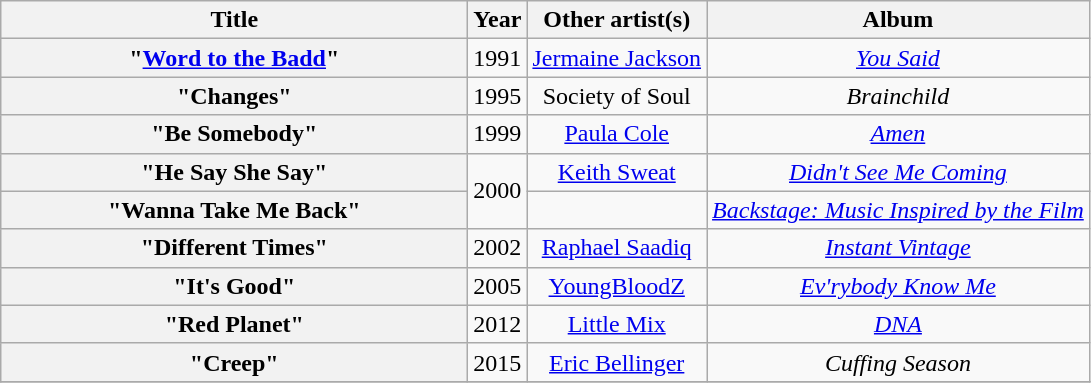<table class="wikitable plainrowheaders" style="text-align:center;">
<tr>
<th scope="col" style="width:19em;">Title</th>
<th scope="col">Year</th>
<th scope="col">Other artist(s)</th>
<th scope="col">Album</th>
</tr>
<tr>
<th scope="row">"<a href='#'>Word to the Badd</a>"</th>
<td>1991</td>
<td><a href='#'>Jermaine Jackson</a></td>
<td><em><a href='#'>You Said</a></em></td>
</tr>
<tr>
<th>"Changes"</th>
<td>1995</td>
<td>Society of Soul</td>
<td><em>Brainchild</em></td>
</tr>
<tr>
<th scope="row">"Be Somebody"</th>
<td>1999</td>
<td><a href='#'>Paula Cole</a></td>
<td><em><a href='#'>Amen</a></em></td>
</tr>
<tr>
<th>"He Say She Say"</th>
<td rowspan="2">2000</td>
<td><a href='#'>Keith Sweat</a></td>
<td><em><a href='#'>Didn't See Me Coming</a></em></td>
</tr>
<tr>
<th>"Wanna Take Me Back"</th>
<td></td>
<td><em><a href='#'>Backstage: Music Inspired by the Film</a></em></td>
</tr>
<tr>
<th scope="row">"Different Times"</th>
<td>2002</td>
<td><a href='#'>Raphael Saadiq</a></td>
<td><em><a href='#'>Instant Vintage</a></em></td>
</tr>
<tr>
<th scope="row">"It's Good"</th>
<td>2005</td>
<td><a href='#'>YoungBloodZ</a></td>
<td><em><a href='#'>Ev'rybody Know Me</a></em></td>
</tr>
<tr>
<th scope="row">"Red Planet"</th>
<td>2012</td>
<td><a href='#'>Little Mix</a></td>
<td><em><a href='#'>DNA</a></em></td>
</tr>
<tr>
<th scope="row">"Creep"</th>
<td>2015</td>
<td><a href='#'>Eric Bellinger</a></td>
<td><em>Cuffing Season</em></td>
</tr>
<tr>
</tr>
</table>
